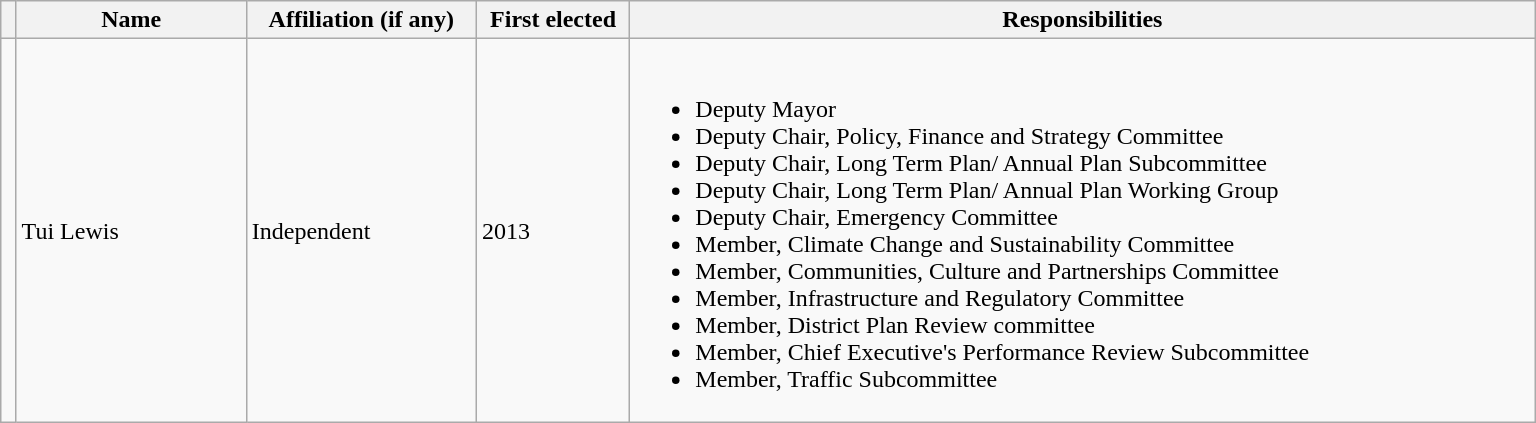<table class="wikitable" width="81%">
<tr>
<th width="1%"></th>
<th width="15%">Name</th>
<th width="15%">Affiliation (if any)</th>
<th width="10%">First elected</th>
<th width="60%">Responsibilities</th>
</tr>
<tr>
<td bgcolor=></td>
<td>Tui Lewis</td>
<td>Independent</td>
<td>2013</td>
<td><br><ul><li>Deputy Mayor</li><li>Deputy Chair, Policy, Finance and Strategy Committee</li><li>Deputy Chair, Long Term Plan/ Annual Plan Subcommittee</li><li>Deputy Chair, Long Term Plan/ Annual Plan Working Group</li><li>Deputy Chair, Emergency Committee</li><li>Member, Climate Change and Sustainability Committee</li><li>Member, Communities, Culture and Partnerships Committee</li><li>Member, Infrastructure and Regulatory Committee</li><li>Member, District Plan Review committee</li><li>Member, Chief Executive's Performance Review Subcommittee</li><li>Member, Traffic Subcommittee</li></ul></td>
</tr>
</table>
